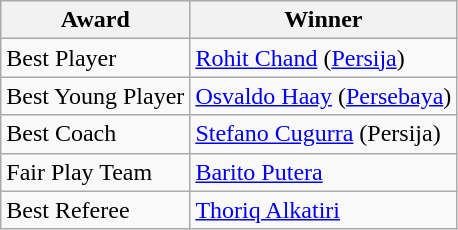<table class="wikitable">
<tr>
<th>Award</th>
<th>Winner</th>
</tr>
<tr>
<td>Best Player</td>
<td> <a href='#'>Rohit Chand</a> (<a href='#'>Persija</a>)</td>
</tr>
<tr>
<td>Best Young Player</td>
<td> <a href='#'>Osvaldo Haay</a> (<a href='#'>Persebaya</a>)</td>
</tr>
<tr>
<td>Best Coach</td>
<td> <a href='#'>Stefano Cugurra</a> (Persija)</td>
</tr>
<tr>
<td>Fair Play Team</td>
<td><a href='#'>Barito Putera</a></td>
</tr>
<tr>
<td>Best Referee</td>
<td> <a href='#'>Thoriq Alkatiri</a></td>
</tr>
</table>
